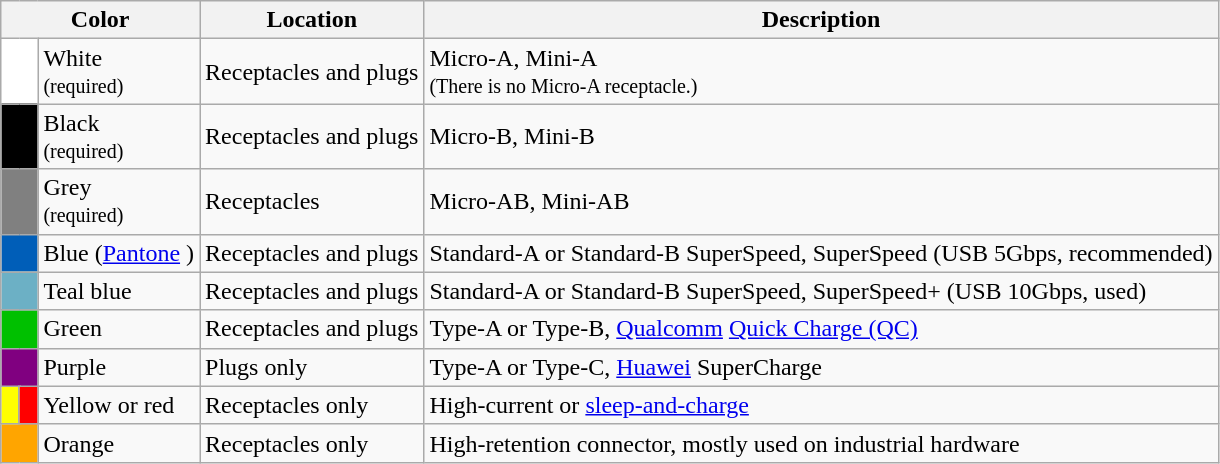<table class="wikitable">
<tr>
<th colspan="7">Color</th>
<th>Location</th>
<th>Description</th>
</tr>
<tr>
<td colspan="6" style="background-color:white; width:5px;" class="mw-no-invert"></td>
<td>White<br><small>(required)</small></td>
<td>Receptacles and plugs</td>
<td>Micro‑A, Mini‑A<br><small>(There is no Micro‑A receptacle.)</small></td>
</tr>
<tr>
<td colspan="6" style="background-color:black; width:5px;" class="mw-no-invert"></td>
<td>Black<br><small>(required)</small></td>
<td>Receptacles and plugs</td>
<td>Micro‑B, Mini‑B</td>
</tr>
<tr>
<td colspan="6" style="background-color:grey; width:5px;" class="mw-no-invert"></td>
<td>Grey<br><small>(required)</small></td>
<td>Receptacles</td>
<td>Micro‑AB, Mini‑AB</td>
</tr>
<tr>
<td colspan="6" style="background-color:#005eb8; width:5px;" class="mw-no-invert"></td>
<td>Blue (<a href='#'>Pantone</a> )</td>
<td>Receptacles and plugs</td>
<td>Standard‑A or Standard-B SuperSpeed, SuperSpeed (USB 5Gbps, recommended)</td>
</tr>
<tr>
<td colspan="6" style="background-color:#6cb0c5; width:5px;" class="mw-no-invert"></td>
<td>Teal blue</td>
<td>Receptacles and plugs</td>
<td>Standard‑A or Standard-B SuperSpeed, SuperSpeed+ (USB 10Gbps, used)</td>
</tr>
<tr>
<td colspan="6" style="background-color:#00C000; width:5px;" class="mw-no-invert"></td>
<td>Green</td>
<td>Receptacles and plugs</td>
<td>Type‑A or Type‑B, <a href='#'>Qualcomm</a> <a href='#'>Quick Charge (QC)</a></td>
</tr>
<tr>
<td colspan="6" style="background-color:#800080; width:5px;" class="mw-no-invert"></td>
<td>Purple</td>
<td>Plugs only</td>
<td>Type‑A or Type‑C, <a href='#'>Huawei</a> SuperCharge</td>
</tr>
<tr>
<td colspan="3" style="background-color:yellow; width:5px;" class="mw-no-invert"></td>
<td colspan="3" style="background-color:red; width:5px;" class="mw-no-invert"></td>
<td>Yellow or red</td>
<td>Receptacles only</td>
<td>High-current or <a href='#'>sleep-and-charge</a></td>
</tr>
<tr>
<td colspan="6" style="background-color:orange; width:5px;" class="mw-no-invert"></td>
<td>Orange</td>
<td>Receptacles only</td>
<td>High-retention connector, mostly used on industrial hardware</td>
</tr>
</table>
